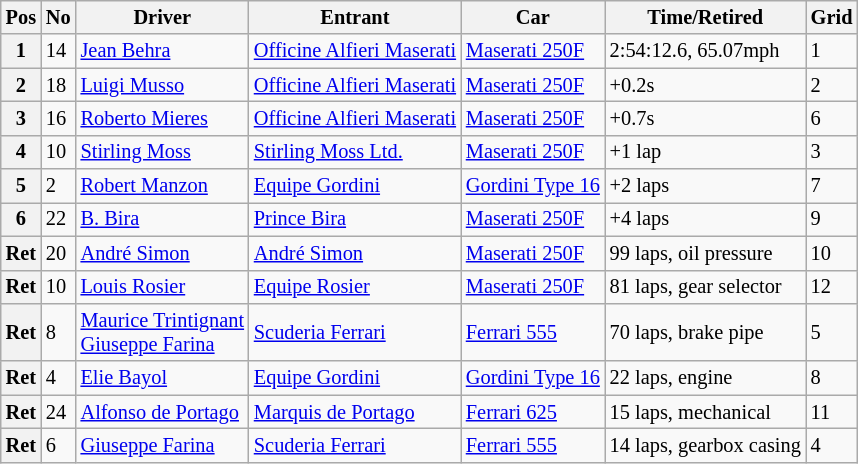<table class="wikitable" style="font-size: 85%;">
<tr>
<th>Pos</th>
<th>No</th>
<th>Driver</th>
<th>Entrant</th>
<th>Car</th>
<th>Time/Retired</th>
<th>Grid</th>
</tr>
<tr>
<th>1</th>
<td>14</td>
<td> <a href='#'>Jean Behra</a></td>
<td><a href='#'>Officine Alfieri Maserati</a></td>
<td><a href='#'>Maserati 250F</a></td>
<td>2:54:12.6, 65.07mph</td>
<td>1</td>
</tr>
<tr>
<th>2</th>
<td>18</td>
<td> <a href='#'>Luigi Musso</a></td>
<td><a href='#'>Officine Alfieri Maserati</a></td>
<td><a href='#'>Maserati 250F</a></td>
<td>+0.2s</td>
<td>2</td>
</tr>
<tr>
<th>3</th>
<td>16</td>
<td> <a href='#'>Roberto Mieres</a></td>
<td><a href='#'>Officine Alfieri Maserati</a></td>
<td><a href='#'>Maserati 250F</a></td>
<td>+0.7s</td>
<td>6</td>
</tr>
<tr>
<th>4</th>
<td>10</td>
<td> <a href='#'>Stirling Moss</a></td>
<td><a href='#'>Stirling Moss Ltd.</a></td>
<td><a href='#'>Maserati 250F</a></td>
<td>+1 lap</td>
<td>3</td>
</tr>
<tr>
<th>5</th>
<td>2</td>
<td> <a href='#'>Robert Manzon</a></td>
<td><a href='#'>Equipe Gordini</a></td>
<td><a href='#'>Gordini Type 16</a></td>
<td>+2 laps</td>
<td>7</td>
</tr>
<tr>
<th>6</th>
<td>22</td>
<td> <a href='#'>B. Bira</a></td>
<td><a href='#'>Prince Bira</a></td>
<td><a href='#'>Maserati 250F</a></td>
<td>+4 laps</td>
<td>9</td>
</tr>
<tr>
<th>Ret</th>
<td>20</td>
<td> <a href='#'>André Simon</a></td>
<td><a href='#'>André Simon</a></td>
<td><a href='#'>Maserati 250F</a></td>
<td>99 laps, oil pressure</td>
<td>10</td>
</tr>
<tr>
<th>Ret</th>
<td>10</td>
<td> <a href='#'>Louis Rosier</a></td>
<td><a href='#'>Equipe Rosier</a></td>
<td><a href='#'>Maserati 250F</a></td>
<td>81 laps, gear selector</td>
<td>12</td>
</tr>
<tr>
<th>Ret</th>
<td>8</td>
<td> <a href='#'>Maurice Trintignant</a><br> <a href='#'>Giuseppe Farina</a></td>
<td><a href='#'>Scuderia Ferrari</a></td>
<td><a href='#'>Ferrari 555</a></td>
<td>70 laps, brake pipe</td>
<td>5</td>
</tr>
<tr>
<th>Ret</th>
<td>4</td>
<td> <a href='#'>Elie Bayol</a></td>
<td><a href='#'>Equipe Gordini</a></td>
<td><a href='#'>Gordini Type 16</a></td>
<td>22 laps, engine</td>
<td>8</td>
</tr>
<tr>
<th>Ret</th>
<td>24</td>
<td> <a href='#'>Alfonso de Portago</a></td>
<td><a href='#'>Marquis de Portago</a></td>
<td><a href='#'>Ferrari 625</a></td>
<td>15 laps, mechanical</td>
<td>11</td>
</tr>
<tr>
<th>Ret</th>
<td>6</td>
<td> <a href='#'>Giuseppe Farina</a></td>
<td><a href='#'>Scuderia Ferrari</a></td>
<td><a href='#'>Ferrari 555</a></td>
<td>14 laps, gearbox casing</td>
<td>4</td>
</tr>
</table>
